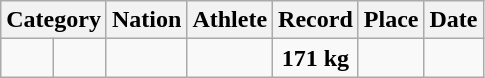<table class="wikitable" style="text-align:center;">
<tr>
<th colspan="2">Category</th>
<th>Nation</th>
<th>Athlete</th>
<th>Record</th>
<th>Place</th>
<th>Date</th>
</tr>
<tr>
<td><strong></strong></td>
<td align="left"></td>
<td align="left"></td>
<td align="left"></td>
<td><strong>171 kg</strong></td>
<td align="left"></td>
<td align="left"></td>
</tr>
</table>
